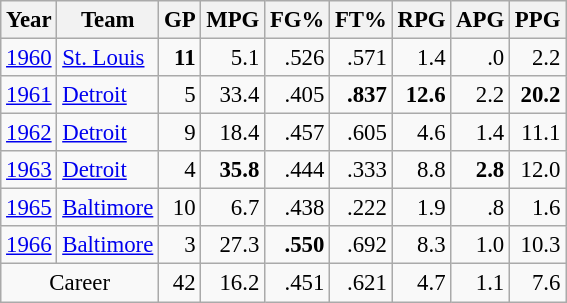<table class="wikitable sortable" style="font-size:95%; text-align:right;">
<tr>
<th>Year</th>
<th>Team</th>
<th>GP</th>
<th>MPG</th>
<th>FG%</th>
<th>FT%</th>
<th>RPG</th>
<th>APG</th>
<th>PPG</th>
</tr>
<tr>
<td style="text-align:left;"><a href='#'>1960</a></td>
<td style="text-align:left;"><a href='#'>St. Louis</a></td>
<td><strong>11</strong></td>
<td>5.1</td>
<td>.526</td>
<td>.571</td>
<td>1.4</td>
<td>.0</td>
<td>2.2</td>
</tr>
<tr>
<td style="text-align:left;"><a href='#'>1961</a></td>
<td style="text-align:left;"><a href='#'>Detroit</a></td>
<td>5</td>
<td>33.4</td>
<td>.405</td>
<td><strong>.837</strong></td>
<td><strong>12.6</strong></td>
<td>2.2</td>
<td><strong>20.2</strong></td>
</tr>
<tr>
<td style="text-align:left;"><a href='#'>1962</a></td>
<td style="text-align:left;"><a href='#'>Detroit</a></td>
<td>9</td>
<td>18.4</td>
<td>.457</td>
<td>.605</td>
<td>4.6</td>
<td>1.4</td>
<td>11.1</td>
</tr>
<tr>
<td style="text-align:left;"><a href='#'>1963</a></td>
<td style="text-align:left;"><a href='#'>Detroit</a></td>
<td>4</td>
<td><strong>35.8</strong></td>
<td>.444</td>
<td>.333</td>
<td>8.8</td>
<td><strong>2.8</strong></td>
<td>12.0</td>
</tr>
<tr>
<td style="text-align:left;"><a href='#'>1965</a></td>
<td style="text-align:left;"><a href='#'>Baltimore</a></td>
<td>10</td>
<td>6.7</td>
<td>.438</td>
<td>.222</td>
<td>1.9</td>
<td>.8</td>
<td>1.6</td>
</tr>
<tr>
<td style="text-align:left;"><a href='#'>1966</a></td>
<td style="text-align:left;"><a href='#'>Baltimore</a></td>
<td>3</td>
<td>27.3</td>
<td><strong>.550</strong></td>
<td>.692</td>
<td>8.3</td>
<td>1.0</td>
<td>10.3</td>
</tr>
<tr>
<td colspan="2" style="text-align:center;">Career</td>
<td>42</td>
<td>16.2</td>
<td>.451</td>
<td>.621</td>
<td>4.7</td>
<td>1.1</td>
<td>7.6</td>
</tr>
</table>
